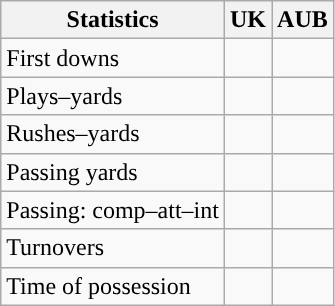<table class="wikitable" style="float:left">
<tr>
<th>Statistics</th>
<th>UK</th>
<th>AUB</th>
</tr>
<tr>
<td>First downs</td>
<td></td>
<td></td>
</tr>
<tr>
<td>Plays–yards</td>
<td></td>
<td></td>
</tr>
<tr>
<td>Rushes–yards</td>
<td></td>
<td></td>
</tr>
<tr>
<td>Passing yards</td>
<td></td>
<td></td>
</tr>
<tr>
<td>Passing: comp–att–int</td>
<td></td>
<td></td>
</tr>
<tr>
<td>Turnovers</td>
<td></td>
<td></td>
</tr>
<tr>
<td>Time of possession</td>
<td></td>
<td></td>
</tr>
</table>
